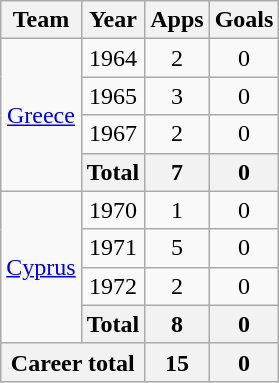<table class="wikitable" style="text-align:center">
<tr>
<th>Team</th>
<th>Year</th>
<th>Apps</th>
<th>Goals</th>
</tr>
<tr>
<td rowspan="4"><a href='#'>Greece</a></td>
<td>1964</td>
<td>2</td>
<td>0</td>
</tr>
<tr>
<td>1965</td>
<td>3</td>
<td>0</td>
</tr>
<tr>
<td>1967</td>
<td>2</td>
<td>0</td>
</tr>
<tr>
<th>Total</th>
<th>7</th>
<th>0</th>
</tr>
<tr>
<td rowspan="4"><a href='#'>Cyprus</a></td>
<td>1970</td>
<td>1</td>
<td>0</td>
</tr>
<tr>
<td>1971</td>
<td>5</td>
<td>0</td>
</tr>
<tr>
<td>1972</td>
<td>2</td>
<td>0</td>
</tr>
<tr>
<th>Total</th>
<th>8</th>
<th>0</th>
</tr>
<tr>
<th colspan="2">Career total</th>
<th>15</th>
<th>0</th>
</tr>
</table>
